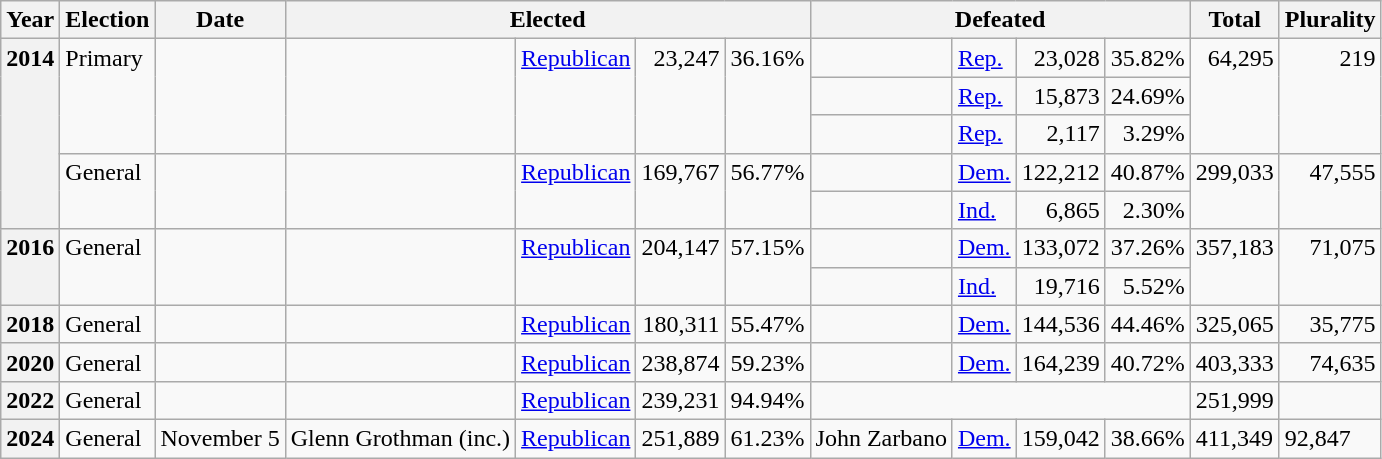<table class=wikitable>
<tr>
<th>Year</th>
<th>Election</th>
<th>Date</th>
<th ! colspan="4">Elected</th>
<th ! colspan="4">Defeated</th>
<th>Total</th>
<th>Plurality</th>
</tr>
<tr>
<th rowspan="5" valign="top">2014</th>
<td rowspan="3" valign="top">Primary</td>
<td rowspan="3" valign="top"></td>
<td rowspan="3" valign="top"></td>
<td rowspan="3" valign="top" ><a href='#'>Republican</a></td>
<td rowspan="3" valign="top" align="right">23,247</td>
<td rowspan="3" valign="top" align="right">36.16%</td>
<td valign="top"></td>
<td valign="top" ><a href='#'>Rep.</a></td>
<td valign="top" align="right">23,028</td>
<td valign="top" align="right">35.82%</td>
<td rowspan="3" valign="top" align="right">64,295</td>
<td rowspan="3" valign="top" align="right">219</td>
</tr>
<tr>
<td valign="top"></td>
<td valign="top" ><a href='#'>Rep.</a></td>
<td valign="top" align="right">15,873</td>
<td valign="top" align="right">24.69%</td>
</tr>
<tr>
<td valign="top"></td>
<td valign="top" ><a href='#'>Rep.</a></td>
<td valign="top" align="right">2,117</td>
<td valign="top" align="right">3.29%</td>
</tr>
<tr>
<td rowspan="2" valign="top">General</td>
<td rowspan="2" valign="top"></td>
<td rowspan="2" valign="top"></td>
<td rowspan="2" valign="top" ><a href='#'>Republican</a></td>
<td rowspan="2" valign="top" align="right">169,767</td>
<td rowspan="2" valign="top" align="right">56.77%</td>
<td valign="top"></td>
<td valign="top" ><a href='#'>Dem.</a></td>
<td valign="top" align="right">122,212</td>
<td valign="top" align="right">40.87%</td>
<td rowspan="2" valign="top" align="right">299,033</td>
<td rowspan="2" valign="top" align="right">47,555</td>
</tr>
<tr>
<td valign="top"></td>
<td valign="top" ><a href='#'>Ind.</a></td>
<td valign="top" align="right">6,865</td>
<td valign="top" align="right">2.30%</td>
</tr>
<tr>
<th rowspan="2" valign="top">2016</th>
<td rowspan="2" valign="top">General</td>
<td rowspan="2" valign="top"></td>
<td rowspan="2" valign="top"></td>
<td rowspan="2" valign="top" ><a href='#'>Republican</a></td>
<td rowspan="2" valign="top" align="right">204,147</td>
<td rowspan="2" valign="top" align="right">57.15%</td>
<td valign="top"></td>
<td valign="top" ><a href='#'>Dem.</a></td>
<td valign="top" align="right">133,072</td>
<td valign="top" align="right">37.26%</td>
<td rowspan="2" valign="top" align="right">357,183</td>
<td rowspan="2" valign="top" align="right">71,075</td>
</tr>
<tr>
<td valign="top"></td>
<td valign="top" ><a href='#'>Ind.</a></td>
<td valign="top" align="right">19,716</td>
<td valign="top" align="right">5.52%</td>
</tr>
<tr>
<th valign="top">2018</th>
<td valign="top">General</td>
<td valign="top"></td>
<td valign="top"></td>
<td valign="top" ><a href='#'>Republican</a></td>
<td valign="top" align="right">180,311</td>
<td valign="top" align="right">55.47%</td>
<td valign="top"></td>
<td valign="top" ><a href='#'>Dem.</a></td>
<td valign="top" align="right">144,536</td>
<td valign="top" align="right">44.46%</td>
<td valign="top" align="right">325,065</td>
<td valign="top" align="right">35,775</td>
</tr>
<tr>
<th valign="top">2020</th>
<td valign="top">General</td>
<td valign="top"></td>
<td valign="top"></td>
<td valign="top" ><a href='#'>Republican</a></td>
<td valign="top" align="right">238,874</td>
<td valign="top" align="right">59.23%</td>
<td valign="top"></td>
<td valign="top" ><a href='#'>Dem.</a></td>
<td valign="top" align="right">164,239</td>
<td valign="top" align="right">40.72%</td>
<td valign="top" align="right">403,333</td>
<td valign="top" align="right">74,635</td>
</tr>
<tr>
<th valign="top">2022</th>
<td valign="top">General</td>
<td valign="top"></td>
<td valign="top"></td>
<td valign="top" ><a href='#'>Republican</a></td>
<td valign="top" align="right">239,231</td>
<td valign="top" align="right">94.94%</td>
<td colspan="4" valign="top"></td>
<td valign="top" align="right">251,999</td>
<td valign="top" align="right"></td>
</tr>
<tr>
<th>2024</th>
<td>General</td>
<td>November 5</td>
<td>Glenn Grothman (inc.)</td>
<td valign="top" ><a href='#'>Republican</a></td>
<td>251,889</td>
<td>61.23%</td>
<td>John Zarbano</td>
<td valign="top" ><a href='#'>Dem.</a></td>
<td>159,042</td>
<td>38.66%</td>
<td>411,349</td>
<td>92,847</td>
</tr>
</table>
